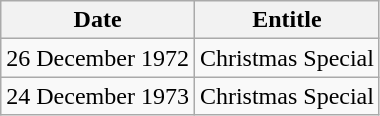<table class="wikitable" style="text-align:center;">
<tr>
<th>Date</th>
<th>Entitle</th>
</tr>
<tr>
<td>26 December 1972</td>
<td>Christmas Special</td>
</tr>
<tr>
<td>24 December 1973</td>
<td>Christmas Special</td>
</tr>
</table>
